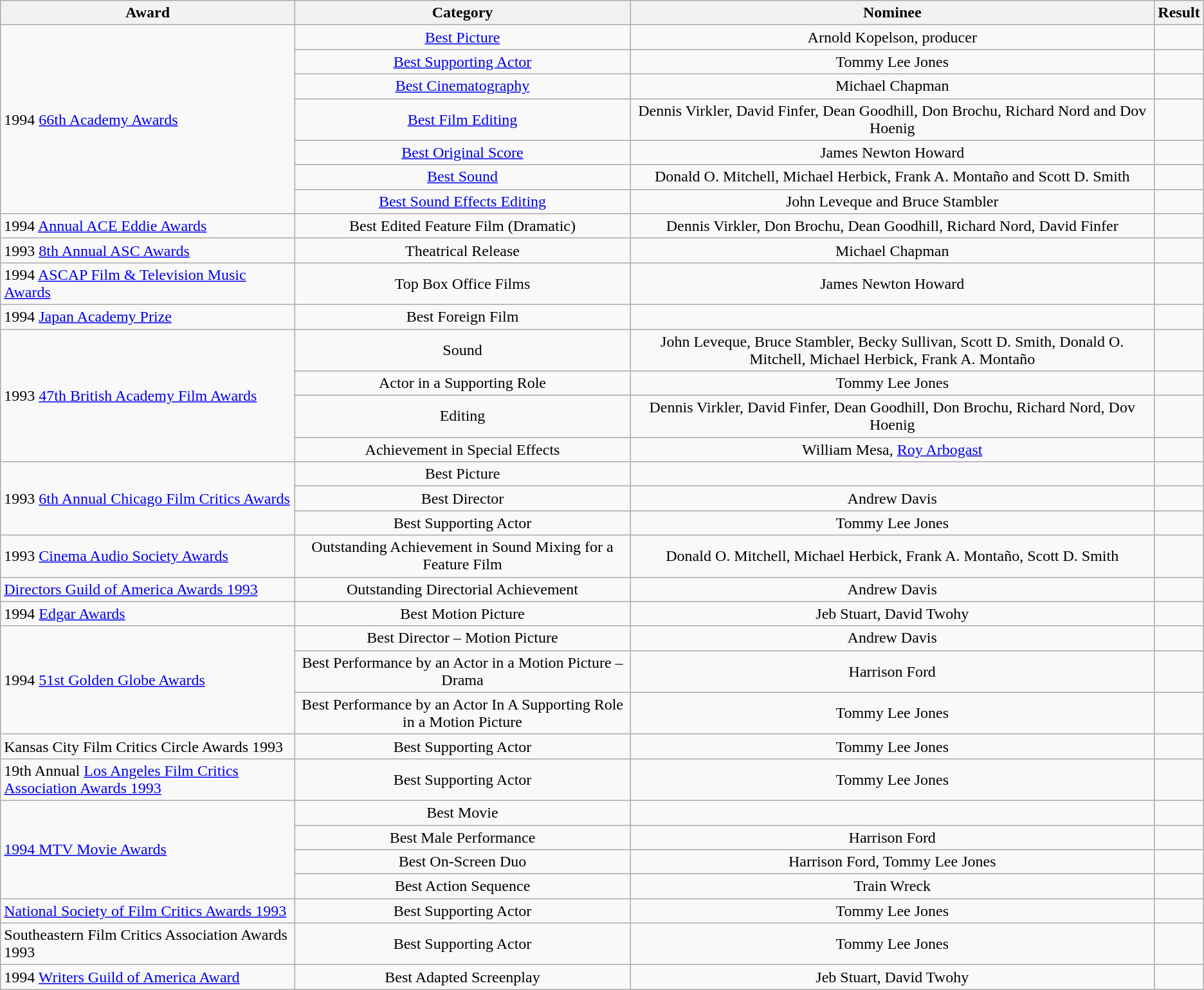<table class="wikitable">
<tr>
<th>Award</th>
<th>Category</th>
<th>Nominee</th>
<th>Result</th>
</tr>
<tr>
<td rowspan=7>1994 <a href='#'>66th Academy Awards</a></td>
<td align="center"><a href='#'>Best Picture</a></td>
<td align="center">Arnold Kopelson, producer</td>
<td></td>
</tr>
<tr>
<td align="center"><a href='#'>Best Supporting Actor</a></td>
<td align="center">Tommy Lee Jones</td>
<td></td>
</tr>
<tr>
<td align="center"><a href='#'>Best Cinematography</a></td>
<td align="center">Michael Chapman</td>
<td></td>
</tr>
<tr>
<td align="center"><a href='#'>Best Film Editing</a></td>
<td align="center">Dennis Virkler, David Finfer, Dean Goodhill, Don Brochu, Richard Nord and Dov Hoenig</td>
<td></td>
</tr>
<tr>
<td align="center"><a href='#'>Best Original Score</a></td>
<td align="center">James Newton Howard</td>
<td></td>
</tr>
<tr>
<td align="center"><a href='#'>Best Sound</a></td>
<td align="center">Donald O. Mitchell, Michael Herbick, Frank A. Montaño and Scott D. Smith</td>
<td></td>
</tr>
<tr>
<td align="center"><a href='#'>Best Sound Effects Editing</a></td>
<td align="center">John Leveque and Bruce Stambler</td>
<td></td>
</tr>
<tr>
<td>1994 <a href='#'>Annual ACE Eddie Awards</a></td>
<td align="center">Best Edited Feature Film (Dramatic)</td>
<td align="center">Dennis Virkler, Don Brochu, Dean Goodhill, Richard Nord, David Finfer</td>
<td></td>
</tr>
<tr>
<td>1993 <a href='#'>8th Annual ASC Awards</a></td>
<td align="center">Theatrical Release</td>
<td align="center">Michael Chapman</td>
<td></td>
</tr>
<tr>
<td>1994 <a href='#'>ASCAP Film & Television Music Awards</a></td>
<td align="center">Top Box Office Films</td>
<td align="center">James Newton Howard</td>
<td></td>
</tr>
<tr>
<td>1994 <a href='#'>Japan Academy Prize</a></td>
<td align="center">Best Foreign Film</td>
<td align="center"></td>
<td></td>
</tr>
<tr>
<td rowspan=4>1993 <a href='#'>47th British Academy Film Awards</a></td>
<td align="center">Sound</td>
<td align="center">John Leveque, Bruce Stambler, Becky Sullivan, Scott D. Smith, Donald O. Mitchell, Michael Herbick, Frank A. Montaño</td>
<td></td>
</tr>
<tr>
<td align="center">Actor in a Supporting Role</td>
<td align="center">Tommy Lee Jones</td>
<td></td>
</tr>
<tr>
<td align="center">Editing</td>
<td align="center">Dennis Virkler, David Finfer, Dean Goodhill, Don Brochu, Richard Nord, Dov Hoenig</td>
<td></td>
</tr>
<tr>
<td align="center">Achievement in Special Effects</td>
<td align="center">William Mesa, <a href='#'>Roy Arbogast</a></td>
<td></td>
</tr>
<tr>
<td rowspan=3>1993 <a href='#'>6th Annual Chicago Film Critics Awards</a></td>
<td align="center">Best Picture</td>
<td align="center"></td>
<td></td>
</tr>
<tr>
<td align="center">Best Director</td>
<td align="center">Andrew Davis</td>
<td></td>
</tr>
<tr>
<td align="center">Best Supporting Actor</td>
<td align="center">Tommy Lee Jones</td>
<td></td>
</tr>
<tr>
<td>1993 <a href='#'>Cinema Audio Society Awards</a></td>
<td align="center">Outstanding Achievement in Sound Mixing for a Feature Film</td>
<td align="center">Donald O. Mitchell, Michael Herbick, Frank A. Montaño, Scott D. Smith</td>
<td></td>
</tr>
<tr>
<td><a href='#'>Directors Guild of America Awards 1993</a></td>
<td align="center">Outstanding Directorial Achievement</td>
<td align="center">Andrew Davis</td>
<td></td>
</tr>
<tr>
<td>1994 <a href='#'>Edgar Awards</a></td>
<td align="center">Best Motion Picture</td>
<td align="center">Jeb Stuart, David Twohy</td>
<td></td>
</tr>
<tr>
<td rowspan=3>1994 <a href='#'>51st Golden Globe Awards</a></td>
<td align="center">Best Director – Motion Picture</td>
<td align="center">Andrew Davis</td>
<td></td>
</tr>
<tr>
<td align="center">Best Performance by an Actor in a Motion Picture – Drama</td>
<td align="center">Harrison Ford</td>
<td></td>
</tr>
<tr>
<td align="center">Best Performance by an Actor In A Supporting Role in a Motion Picture</td>
<td align="center">Tommy Lee Jones</td>
<td></td>
</tr>
<tr>
<td>Kansas City Film Critics Circle Awards 1993</td>
<td align="center">Best Supporting Actor</td>
<td align="center">Tommy Lee Jones</td>
<td></td>
</tr>
<tr>
<td>19th Annual <a href='#'>Los Angeles Film Critics Association Awards 1993</a></td>
<td align="center">Best Supporting Actor</td>
<td align="center">Tommy Lee Jones</td>
<td></td>
</tr>
<tr>
<td rowspan=4><a href='#'>1994 MTV Movie Awards</a></td>
<td align="center">Best Movie</td>
<td align="center"></td>
<td></td>
</tr>
<tr>
<td align="center">Best Male Performance</td>
<td align="center">Harrison Ford</td>
<td></td>
</tr>
<tr>
<td align="center">Best On-Screen Duo</td>
<td align="center">Harrison Ford, Tommy Lee Jones</td>
<td></td>
</tr>
<tr>
<td align="center">Best Action Sequence</td>
<td align="center">Train Wreck</td>
<td></td>
</tr>
<tr>
<td><a href='#'>National Society of Film Critics Awards 1993</a></td>
<td align="center">Best Supporting Actor</td>
<td align="center">Tommy Lee Jones</td>
<td></td>
</tr>
<tr>
<td>Southeastern Film Critics Association Awards 1993</td>
<td align="center">Best Supporting Actor</td>
<td align="center">Tommy Lee Jones</td>
<td></td>
</tr>
<tr>
<td>1994 <a href='#'>Writers Guild of America Award</a></td>
<td align="center">Best Adapted Screenplay</td>
<td align="center">Jeb Stuart, David Twohy</td>
<td></td>
</tr>
</table>
